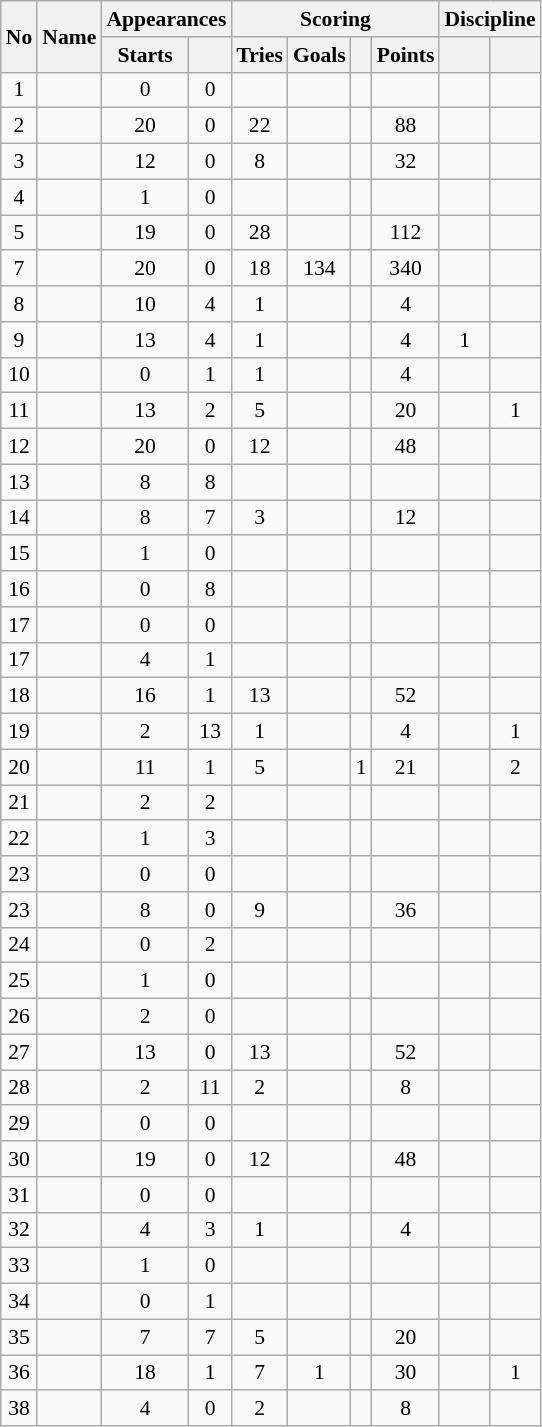<table class="wikitable sortable" style="text-align:center; font-size:90%">
<tr>
<th scope="col" rowspan=2>No</th>
<th scope="col" rowspan=2>Name</th>
<th colspan=2>Appearances</th>
<th colspan=4>Scoring</th>
<th colspan=2>Discipline</th>
</tr>
<tr>
<th scope="col">Starts</th>
<th scope="col"></th>
<th scope="col">Tries</th>
<th scope="col">Goals</th>
<th scope="col"></th>
<th scope="col">Points</th>
<th scope="col"></th>
<th scope="col"></th>
</tr>
<tr>
<td>1</td>
<td style="text-align:left;"></td>
<td>0</td>
<td>0</td>
<td></td>
<td></td>
<td></td>
<td></td>
<td></td>
<td></td>
</tr>
<tr>
<td>2</td>
<td style="text-align:left;"></td>
<td>20</td>
<td>0</td>
<td>22</td>
<td></td>
<td></td>
<td>88</td>
<td></td>
<td></td>
</tr>
<tr>
<td>3</td>
<td style="text-align:left;"></td>
<td>12</td>
<td>0</td>
<td>8</td>
<td></td>
<td></td>
<td>32</td>
<td></td>
<td></td>
</tr>
<tr>
<td>4</td>
<td style="text-align:left;"></td>
<td>1</td>
<td>0</td>
<td></td>
<td></td>
<td></td>
<td></td>
<td></td>
<td></td>
</tr>
<tr>
<td>5</td>
<td style="text-align:left;"></td>
<td>19</td>
<td>0</td>
<td>28</td>
<td></td>
<td></td>
<td>112</td>
<td></td>
<td></td>
</tr>
<tr>
<td>7</td>
<td style="text-align:left;"></td>
<td>20</td>
<td>0</td>
<td>18</td>
<td>134</td>
<td></td>
<td>340</td>
<td></td>
<td></td>
</tr>
<tr>
<td>8</td>
<td style="text-align:left;"></td>
<td>10</td>
<td>4</td>
<td>1</td>
<td></td>
<td></td>
<td>4</td>
<td></td>
<td></td>
</tr>
<tr>
<td>9</td>
<td style="text-align:left;"></td>
<td>13</td>
<td>4</td>
<td>1</td>
<td></td>
<td></td>
<td>4</td>
<td>1</td>
<td></td>
</tr>
<tr>
<td>10</td>
<td style="text-align:left;"></td>
<td>0</td>
<td>1</td>
<td>1</td>
<td></td>
<td></td>
<td>4</td>
<td></td>
<td></td>
</tr>
<tr>
<td>11</td>
<td style="text-align:left;"></td>
<td>13</td>
<td>2</td>
<td>5</td>
<td></td>
<td></td>
<td>20</td>
<td></td>
<td>1</td>
</tr>
<tr>
<td>12</td>
<td style="text-align:left;"></td>
<td>20</td>
<td>0</td>
<td>12</td>
<td></td>
<td></td>
<td>48</td>
<td></td>
<td></td>
</tr>
<tr>
<td>13</td>
<td style="text-align:left;"></td>
<td>8</td>
<td>8</td>
<td></td>
<td></td>
<td></td>
<td></td>
<td></td>
<td></td>
</tr>
<tr>
<td>14</td>
<td style="text-align:left;"></td>
<td>8</td>
<td>7</td>
<td>3</td>
<td></td>
<td></td>
<td>12</td>
<td></td>
<td></td>
</tr>
<tr>
<td>15</td>
<td style="text-align:left;"></td>
<td>1</td>
<td>0</td>
<td></td>
<td></td>
<td></td>
<td></td>
<td></td>
<td></td>
</tr>
<tr>
<td>16</td>
<td style="text-align:left;"></td>
<td>0</td>
<td>8</td>
<td></td>
<td></td>
<td></td>
<td></td>
<td></td>
<td></td>
</tr>
<tr>
<td>17</td>
<td style="text-align:left;"></td>
<td>0</td>
<td>0</td>
<td></td>
<td></td>
<td></td>
<td></td>
<td></td>
<td></td>
</tr>
<tr>
<td>17</td>
<td style="text-align:left;"></td>
<td>4</td>
<td>1</td>
<td></td>
<td></td>
<td></td>
<td></td>
<td></td>
<td></td>
</tr>
<tr>
<td>18</td>
<td style="text-align:left;"></td>
<td>16</td>
<td>1</td>
<td>13</td>
<td></td>
<td></td>
<td>52</td>
<td></td>
<td></td>
</tr>
<tr>
<td>19</td>
<td style="text-align:left;"></td>
<td>2</td>
<td>13</td>
<td>1</td>
<td></td>
<td></td>
<td>4</td>
<td></td>
<td>1</td>
</tr>
<tr>
<td>20</td>
<td style="text-align:left;"></td>
<td>11</td>
<td>1</td>
<td>5</td>
<td></td>
<td>1</td>
<td>21</td>
<td></td>
<td>2</td>
</tr>
<tr>
<td>21</td>
<td style="text-align:left;"></td>
<td>2</td>
<td>2</td>
<td></td>
<td></td>
<td></td>
<td></td>
<td></td>
<td></td>
</tr>
<tr>
<td>22</td>
<td style="text-align:left;"></td>
<td>1</td>
<td>3</td>
<td></td>
<td></td>
<td></td>
<td></td>
<td></td>
<td></td>
</tr>
<tr>
<td>23</td>
<td style="text-align:left;"></td>
<td>0</td>
<td>0</td>
<td></td>
<td></td>
<td></td>
<td></td>
<td></td>
<td></td>
</tr>
<tr>
<td>23</td>
<td style="text-align:left;"></td>
<td>8</td>
<td>0</td>
<td>9</td>
<td></td>
<td></td>
<td>36</td>
<td></td>
<td></td>
</tr>
<tr>
<td>24</td>
<td style="text-align:left;"></td>
<td>0</td>
<td>2</td>
<td></td>
<td></td>
<td></td>
<td></td>
<td></td>
<td></td>
</tr>
<tr>
<td>25</td>
<td style="text-align:left;"></td>
<td>1</td>
<td>0</td>
<td></td>
<td></td>
<td></td>
<td></td>
<td></td>
<td></td>
</tr>
<tr>
<td>26</td>
<td style="text-align:left;"></td>
<td>2</td>
<td>0</td>
<td></td>
<td></td>
<td></td>
<td></td>
<td></td>
<td></td>
</tr>
<tr>
<td>27</td>
<td style="text-align:left;"></td>
<td>13</td>
<td>0</td>
<td>13</td>
<td></td>
<td></td>
<td>52</td>
<td></td>
<td></td>
</tr>
<tr>
<td>28</td>
<td style="text-align:left;"></td>
<td>2</td>
<td>11</td>
<td>2</td>
<td></td>
<td></td>
<td>8</td>
<td></td>
<td></td>
</tr>
<tr>
<td>29</td>
<td style="text-align:left;"></td>
<td>0</td>
<td>0</td>
<td></td>
<td></td>
<td></td>
<td></td>
<td></td>
<td></td>
</tr>
<tr>
<td>30</td>
<td style="text-align:left;"></td>
<td>19</td>
<td>0</td>
<td>12</td>
<td></td>
<td></td>
<td>48</td>
<td></td>
<td></td>
</tr>
<tr>
<td>31</td>
<td style="text-align:left;"></td>
<td>0</td>
<td>0</td>
<td></td>
<td></td>
<td></td>
<td></td>
<td></td>
<td></td>
</tr>
<tr>
<td>32</td>
<td style="text-align:left;"></td>
<td>4</td>
<td>3</td>
<td>1</td>
<td></td>
<td></td>
<td>4</td>
<td></td>
<td></td>
</tr>
<tr>
<td>33</td>
<td style="text-align:left;"></td>
<td>1</td>
<td>0</td>
<td></td>
<td></td>
<td></td>
<td></td>
<td></td>
<td></td>
</tr>
<tr>
<td>34</td>
<td style="text-align:left;"></td>
<td>0</td>
<td>1</td>
<td></td>
<td></td>
<td></td>
<td></td>
<td></td>
<td></td>
</tr>
<tr>
<td>35</td>
<td style="text-align:left;"></td>
<td>7</td>
<td>7</td>
<td>5</td>
<td></td>
<td></td>
<td>20</td>
<td></td>
<td></td>
</tr>
<tr>
<td>36</td>
<td style="text-align:left;"></td>
<td>18</td>
<td>1</td>
<td>7</td>
<td>1</td>
<td></td>
<td>30</td>
<td></td>
<td>1</td>
</tr>
<tr>
<td>38</td>
<td style="text-align:left;"></td>
<td>4</td>
<td>0</td>
<td>2</td>
<td></td>
<td></td>
<td>8</td>
<td></td>
<td></td>
</tr>
</table>
